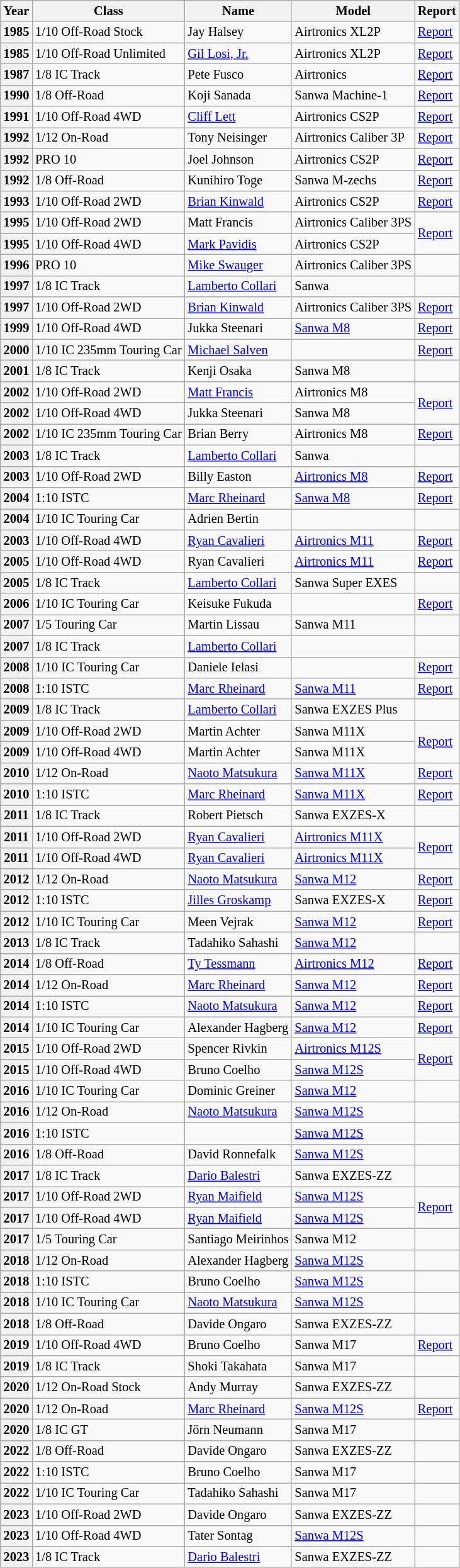<table class="wikitable" style="font-size: 85%;">
<tr>
<th>Year</th>
<th>Class</th>
<th>Name</th>
<th>Model</th>
<th>Report</th>
</tr>
<tr>
<th>1985</th>
<td>1/10 Off-Road Stock</td>
<td> Jay Halsey</td>
<td>Airtronics XL2P</td>
<td><a href='#'>Report</a></td>
</tr>
<tr>
<th>1985</th>
<td>1/10 Off-Road Unlimited</td>
<td> <a href='#'>Gil Losi, Jr.</a></td>
<td>Airtronics XL2P</td>
<td><a href='#'>Report</a></td>
</tr>
<tr>
<th>1987</th>
<td>1/8 IC Track</td>
<td> Pete Fusco</td>
<td>Airtronics</td>
<td><a href='#'>Report</a></td>
</tr>
<tr>
<th>1990</th>
<td>1/8 Off-Road</td>
<td> Koji Sanada</td>
<td>Sanwa Machine-1</td>
<td><a href='#'>Report</a></td>
</tr>
<tr>
<th>1991</th>
<td>1/10 Off-Road 4WD</td>
<td> <a href='#'>Cliff Lett</a></td>
<td>Airtronics CS2P</td>
<td><a href='#'>Report</a></td>
</tr>
<tr>
<th>1992</th>
<td>1/12 On-Road</td>
<td>Tony Neisinger</td>
<td>Airtronics Caliber 3P</td>
<td><a href='#'>Report</a></td>
</tr>
<tr>
<th>1992</th>
<td>PRO 10</td>
<td> Joel Johnson</td>
<td>Airtronics CS2P</td>
<td><a href='#'>Report</a></td>
</tr>
<tr>
<th>1992</th>
<td>1/8 Off-Road</td>
<td> Kunihiro Toge</td>
<td>Sanwa M-zechs</td>
<td><a href='#'>Report</a></td>
</tr>
<tr>
<th>1993</th>
<td>1/10 Off-Road 2WD</td>
<td> <a href='#'>Brian Kinwald</a></td>
<td>Airtronics CS2P</td>
<td><a href='#'>Report</a></td>
</tr>
<tr>
<th>1995</th>
<td>1/10 Off-Road 2WD</td>
<td> Matt Francis</td>
<td>Airtronics Caliber 3PS</td>
<td rowspan="2"><a href='#'>Report</a></td>
</tr>
<tr>
<th>1995</th>
<td>1/10 Off-Road 4WD</td>
<td> <a href='#'>Mark Pavidis</a></td>
<td>Airtronics CS2P</td>
</tr>
<tr>
<th>1996</th>
<td>PRO 10</td>
<td> <a href='#'>Mike Swauger</a></td>
<td>Airtronics Caliber 3PS</td>
<td></td>
</tr>
<tr>
<th>1997</th>
<td>1/8 IC Track</td>
<td> <a href='#'>Lamberto Collari</a></td>
<td>Sanwa</td>
<td></td>
</tr>
<tr>
<th>1997</th>
<td>1/10 Off-Road 2WD</td>
<td> <a href='#'>Brian Kinwald</a></td>
<td>Airtronics Caliber 3PS</td>
<td><a href='#'>Report</a></td>
</tr>
<tr>
<th>1999</th>
<td>1/10 Off-Road 4WD</td>
<td> Jukka Steenari</td>
<td><a href='#'>Sanwa M8</a></td>
<td><a href='#'>Report</a></td>
</tr>
<tr>
<th>2000</th>
<td>1/10 IC 235mm Touring Car</td>
<td> <a href='#'>Michael Salven</a></td>
<td></td>
<td><a href='#'>Report</a></td>
</tr>
<tr>
<th>2001</th>
<td>1/8 IC Track</td>
<td> Kenji Osaka</td>
<td>Sanwa M8</td>
<td></td>
</tr>
<tr>
<th>2002</th>
<td>1/10 Off-Road 2WD</td>
<td> <a href='#'>Matt Francis</a></td>
<td>Airtronics M8</td>
<td rowspan="2"><a href='#'>Report</a></td>
</tr>
<tr>
<th>2002</th>
<td>1/10 Off-Road 4WD</td>
<td> Jukka Steenari</td>
<td>Sanwa M8</td>
</tr>
<tr>
<th>2002</th>
<td>1/10 IC 235mm Touring Car</td>
<td> Brian Berry</td>
<td>Airtronics M8</td>
<td><a href='#'>Report</a></td>
</tr>
<tr>
<th>2003</th>
<td>1/8 IC Track</td>
<td> <a href='#'>Lamberto Collari</a></td>
<td>Sanwa</td>
<td></td>
</tr>
<tr>
<th>2003</th>
<td>1/10 Off-Road 2WD</td>
<td> Billy Easton</td>
<td><a href='#'>Airtronics M8</a></td>
<td><a href='#'>Report</a></td>
</tr>
<tr>
<th>2004</th>
<td>1:10 ISTC</td>
<td> <a href='#'>Marc Rheinard</a></td>
<td><a href='#'>Sanwa M8</a></td>
<td><a href='#'>Report</a></td>
</tr>
<tr>
<th>2004</th>
<td>1/10 IC Touring Car</td>
<td> Adrien Bertin</td>
<td></td>
<td></td>
</tr>
<tr>
<th>2003</th>
<td>1/10 Off-Road 4WD</td>
<td> <a href='#'>Ryan Cavalieri</a></td>
<td><a href='#'>Airtronics M11</a></td>
<td><a href='#'>Report</a></td>
</tr>
<tr>
<th>2005</th>
<td>1/10 Off-Road 4WD</td>
<td> Ryan Cavalieri</td>
<td><a href='#'>Airtronics M11</a></td>
<td><a href='#'>Report</a></td>
</tr>
<tr>
<th>2005</th>
<td>1/8 IC Track</td>
<td> <a href='#'>Lamberto Collari</a></td>
<td>Sanwa Super EXES</td>
<td></td>
</tr>
<tr>
<th>2006</th>
<td>1/10 IC Touring Car</td>
<td> Keisuke Fukuda</td>
<td></td>
<td><a href='#'>Report</a></td>
</tr>
<tr>
<th>2007</th>
<td>1/5 Touring Car</td>
<td> Martin Lissau</td>
<td>Sanwa M11</td>
<td></td>
</tr>
<tr>
<th>2007</th>
<td>1/8 IC Track</td>
<td> <a href='#'>Lamberto Collari</a></td>
<td></td>
<td></td>
</tr>
<tr>
<th>2008</th>
<td>1/10 IC Touring Car</td>
<td> Daniele Ielasi</td>
<td></td>
<td><a href='#'>Report</a></td>
</tr>
<tr>
<th>2008</th>
<td>1:10 ISTC</td>
<td> <a href='#'>Marc Rheinard</a></td>
<td><a href='#'>Sanwa M11</a></td>
<td><a href='#'>Report</a></td>
</tr>
<tr>
<th>2009</th>
<td>1/8 IC Track</td>
<td> <a href='#'>Lamberto Collari</a></td>
<td>Sanwa EXZES Plus</td>
<td></td>
</tr>
<tr>
<th>2009</th>
<td>1/10 Off-Road 2WD</td>
<td> Martin Achter</td>
<td>Sanwa M11X</td>
<td rowspan="2"><a href='#'>Report</a></td>
</tr>
<tr>
<th>2009</th>
<td>1/10 Off-Road 4WD</td>
<td> Martin Achter</td>
<td>Sanwa M11X</td>
</tr>
<tr>
<th>2010</th>
<td>1/12 On-Road</td>
<td> <a href='#'>Naoto Matsukura</a></td>
<td><a href='#'>Sanwa M11X</a></td>
<td><a href='#'>Report</a></td>
</tr>
<tr>
<th>2010</th>
<td>1:10 ISTC</td>
<td> <a href='#'>Marc Rheinard</a></td>
<td><a href='#'>Sanwa M11X</a></td>
<td><a href='#'>Report</a></td>
</tr>
<tr>
<th>2011</th>
<td>1/8 IC Track</td>
<td> Robert Pietsch</td>
<td>Sanwa EXZES-X</td>
<td></td>
</tr>
<tr>
<th>2011</th>
<td>1/10 Off-Road 2WD</td>
<td> <a href='#'>Ryan Cavalieri</a></td>
<td><a href='#'>Airtronics M11X</a></td>
<td rowspan="2"><a href='#'>Report</a></td>
</tr>
<tr>
<th>2011</th>
<td>1/10 Off-Road 4WD</td>
<td> <a href='#'>Ryan Cavalieri</a></td>
<td><a href='#'>Airtronics M11X</a></td>
</tr>
<tr>
<th>2012</th>
<td>1/12 On-Road</td>
<td> <a href='#'>Naoto Matsukura</a></td>
<td><a href='#'>Sanwa M12</a></td>
<td><a href='#'>Report</a></td>
</tr>
<tr>
<th>2012</th>
<td>1:10 ISTC</td>
<td> <a href='#'>Jilles Groskamp</a></td>
<td>Sanwa EXZES-X</td>
<td><a href='#'>Report</a></td>
</tr>
<tr>
<th>2012</th>
<td>1/10 IC Touring Car</td>
<td> Meen Vejrak</td>
<td><a href='#'>Sanwa M12</a></td>
<td><a href='#'>Report</a></td>
</tr>
<tr>
<th>2013</th>
<td>1/8 IC Track</td>
<td> Tadahiko Sahashi</td>
<td><a href='#'>Sanwa M12</a></td>
<td></td>
</tr>
<tr>
<th>2014</th>
<td>1/8 Off-Road</td>
<td> <a href='#'>Ty Tessmann</a></td>
<td><a href='#'>Airtronics M12</a></td>
<td><a href='#'>Report</a></td>
</tr>
<tr>
<th>2014</th>
<td>1/12 On-Road</td>
<td> <a href='#'>Marc Rheinard</a></td>
<td><a href='#'>Sanwa M12</a></td>
<td><a href='#'>Report</a></td>
</tr>
<tr>
<th>2014</th>
<td>1:10 ISTC</td>
<td> <a href='#'>Naoto Matsukura</a></td>
<td><a href='#'>Sanwa M12</a></td>
<td><a href='#'>Report</a></td>
</tr>
<tr>
<th>2014</th>
<td>1/10 IC Touring Car</td>
<td> Alexander Hagberg</td>
<td><a href='#'>Sanwa M12</a></td>
<td><a href='#'>Report</a></td>
</tr>
<tr>
<th>2015</th>
<td>1/10 Off-Road 2WD</td>
<td> Spencer Rivkin</td>
<td><a href='#'>Airtronics M12S</a></td>
<td rowspan="2"><a href='#'>Report</a></td>
</tr>
<tr>
<th>2015</th>
<td>1/10 Off-Road 4WD</td>
<td> Bruno Coelho</td>
<td><a href='#'>Sanwa M12S</a></td>
</tr>
<tr>
<th>2016</th>
<td>1/10 IC Touring Car</td>
<td> Dominic Greiner</td>
<td><a href='#'>Sanwa M12</a></td>
<td></td>
</tr>
<tr>
<th>2016</th>
<td>1/12 On-Road</td>
<td> <a href='#'>Naoto Matsukura</a></td>
<td><a href='#'>Sanwa M12S</a></td>
<td></td>
</tr>
<tr>
<th>2016</th>
<td>1:10 ISTC</td>
<td> </td>
<td><a href='#'>Sanwa M12S</a></td>
<td></td>
</tr>
<tr>
<th>2016</th>
<td>1/8 Off-Road</td>
<td> David Ronnefalk</td>
<td><a href='#'>Sanwa M12S</a></td>
<td></td>
</tr>
<tr>
<th>2017</th>
<td>1/8 IC Track</td>
<td> <a href='#'>Dario Balestri</a></td>
<td>Sanwa EXZES-ZZ</td>
<td></td>
</tr>
<tr>
<th>2017</th>
<td>1/10 Off-Road 2WD</td>
<td> <a href='#'>Ryan Maifield</a></td>
<td><a href='#'>Sanwa M12S</a></td>
<td rowspan="2"><a href='#'>Report</a></td>
</tr>
<tr>
<th>2017</th>
<td>1/10 Off-Road 4WD</td>
<td> <a href='#'>Ryan Maifield</a></td>
<td><a href='#'>Sanwa M12S</a></td>
</tr>
<tr>
<th>2017</th>
<td>1/5 Touring Car</td>
<td> Santiago Meirinhos</td>
<td>Sanwa M12</td>
<td></td>
</tr>
<tr>
<th>2018</th>
<td>1/12 On-Road</td>
<td> Alexander Hagberg</td>
<td><a href='#'>Sanwa M12S</a></td>
<td></td>
</tr>
<tr>
<th>2018</th>
<td>1:10 ISTC</td>
<td> Bruno Coelho</td>
<td><a href='#'>Sanwa M12S</a></td>
<td></td>
</tr>
<tr>
<th>2018</th>
<td>1/10 IC Touring Car</td>
<td> <a href='#'>Naoto Matsukura</a></td>
<td><a href='#'>Sanwa M12S</a></td>
<td></td>
</tr>
<tr>
<th>2018</th>
<td>1/8 Off-Road</td>
<td> Davide Ongaro</td>
<td>Sanwa EXZES-ZZ</td>
<td></td>
</tr>
<tr>
<th>2019</th>
<td>1/10 Off-Road 4WD</td>
<td> Bruno Coelho</td>
<td>Sanwa M17</td>
<td><a href='#'>Report</a></td>
</tr>
<tr>
<th>2019</th>
<td>1/8 IC Track</td>
<td> Shoki Takahata</td>
<td>Sanwa M17</td>
<td></td>
</tr>
<tr>
<th>2020</th>
<td>1/12 On-Road Stock</td>
<td> Andy Murray</td>
<td>Sanwa EXZES-ZZ</td>
<td></td>
</tr>
<tr>
<th>2020</th>
<td>1/12 On-Road</td>
<td> <a href='#'>Marc Rheinard</a></td>
<td><a href='#'>Sanwa M12S</a></td>
<td><a href='#'>Report</a></td>
</tr>
<tr>
<th>2020</th>
<td>1/8 IC GT</td>
<td> Jörn Neumann</td>
<td>Sanwa M17</td>
<td></td>
</tr>
<tr>
<th>2022</th>
<td>1/8 Off-Road</td>
<td> Davide Ongaro</td>
<td>Sanwa EXZES-ZZ</td>
<td></td>
</tr>
<tr>
<th>2022</th>
<td>1:10 ISTC</td>
<td> Bruno Coelho</td>
<td>Sanwa M17</td>
<td></td>
</tr>
<tr>
<th>2022</th>
<td>1/10 IC Touring Car</td>
<td> Tadahiko Sahashi</td>
<td>Sanwa M17</td>
<td></td>
</tr>
<tr>
<th>2023</th>
<td>1/10 Off-Road 2WD</td>
<td> Davide Ongaro</td>
<td>Sanwa EXZES-ZZ</td>
<td></td>
</tr>
<tr>
<th>2023</th>
<td>1/10 Off-Road 4WD</td>
<td> Tater Sontag</td>
<td><a href='#'>Sanwa M12S</a></td>
<td></td>
</tr>
<tr>
<th>2023</th>
<td>1/8 IC Track</td>
<td> <a href='#'>Dario Balestri</a></td>
<td>Sanwa EXZES-ZZ</td>
<td></td>
</tr>
</table>
